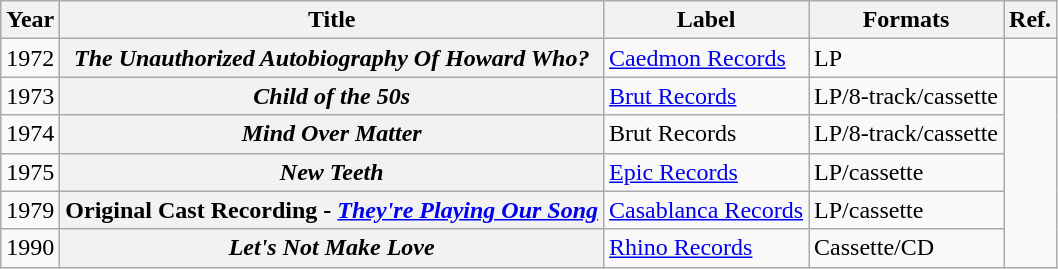<table class="wikitable plainrowheaders">
<tr>
<th scope="col" style="">Year</th>
<th scope="col" style="">Title</th>
<th scope="col" style="">Label</th>
<th scope="col" style="">Formats</th>
<th>Ref.</th>
</tr>
<tr>
<td>1972</td>
<th scope="row"><em>The Unauthorized Autobiography Of Howard Who?</em></th>
<td><a href='#'>Caedmon Records</a></td>
<td>LP</td>
</tr>
<tr>
<td>1973</td>
<th scope="row"><em>Child of the 50s</em></th>
<td><a href='#'>Brut Records</a></td>
<td>LP/8-track/cassette</td>
<td rowspan=5></td>
</tr>
<tr>
<td>1974</td>
<th scope="row"><em>Mind Over Matter</em></th>
<td>Brut Records</td>
<td>LP/8-track/cassette</td>
</tr>
<tr>
<td>1975</td>
<th scope="row"><em>New Teeth</em></th>
<td><a href='#'>Epic Records</a></td>
<td>LP/cassette</td>
</tr>
<tr>
<td>1979</td>
<th scope="row">Original Cast Recording - <em><a href='#'>They're Playing Our Song</a></em></th>
<td><a href='#'>Casablanca Records</a></td>
<td>LP/cassette</td>
</tr>
<tr>
<td>1990</td>
<th scope="row"><em>Let's Not Make Love</em></th>
<td><a href='#'>Rhino Records</a></td>
<td>Cassette/CD</td>
</tr>
</table>
